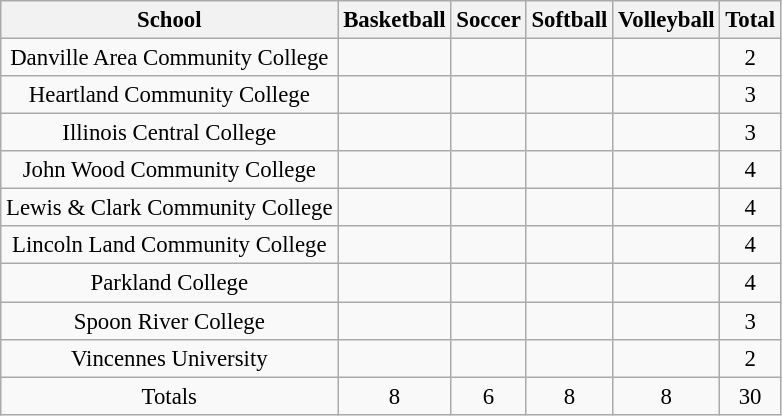<table class="wikitable" style="text-align: center; font-size: 95%">
<tr>
<th scope="col">School</th>
<th scope="col">Basketball</th>
<th scope="col">Soccer</th>
<th scope="col">Softball</th>
<th scope="col">Volleyball</th>
<th scope="col">Total</th>
</tr>
<tr>
<td>Danville Area Community College</td>
<td></td>
<td></td>
<td></td>
<td></td>
<td>2</td>
</tr>
<tr>
<td>Heartland Community College</td>
<td></td>
<td></td>
<td></td>
<td></td>
<td>3</td>
</tr>
<tr>
<td>Illinois Central College</td>
<td></td>
<td></td>
<td></td>
<td></td>
<td>3</td>
</tr>
<tr>
<td>John Wood Community College</td>
<td></td>
<td></td>
<td></td>
<td></td>
<td>4</td>
</tr>
<tr>
<td>Lewis & Clark Community College</td>
<td></td>
<td></td>
<td></td>
<td></td>
<td>4</td>
</tr>
<tr>
<td>Lincoln Land Community College</td>
<td></td>
<td></td>
<td></td>
<td></td>
<td>4</td>
</tr>
<tr>
<td>Parkland College</td>
<td></td>
<td></td>
<td></td>
<td></td>
<td>4</td>
</tr>
<tr>
<td>Spoon River College</td>
<td></td>
<td></td>
<td></td>
<td></td>
<td>3</td>
</tr>
<tr>
<td>Vincennes University</td>
<td></td>
<td></td>
<td></td>
<td></td>
<td>2</td>
</tr>
<tr>
<td>Totals</td>
<td>8</td>
<td>6</td>
<td>8</td>
<td>8</td>
<td>30</td>
</tr>
</table>
